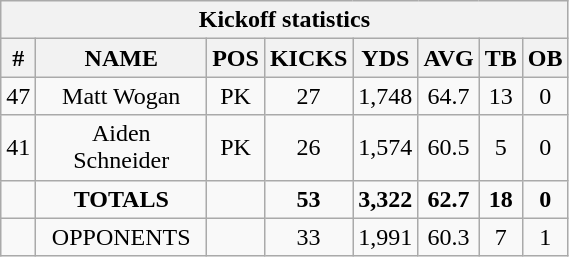<table style="width:30%; text-align:center;" class="wikitable collapsible collapsed">
<tr>
<th colspan="8">Kickoff statistics</th>
</tr>
<tr>
<th>#</th>
<th>NAME</th>
<th>POS</th>
<th>KICKS</th>
<th>YDS</th>
<th>AVG</th>
<th>TB</th>
<th>OB</th>
</tr>
<tr>
<td>47</td>
<td>Matt Wogan</td>
<td>PK</td>
<td>27</td>
<td>1,748</td>
<td>64.7</td>
<td>13</td>
<td>0</td>
</tr>
<tr>
<td>41</td>
<td>Aiden Schneider</td>
<td>PK</td>
<td>26</td>
<td>1,574</td>
<td>60.5</td>
<td>5</td>
<td>0</td>
</tr>
<tr>
<td></td>
<td><strong>TOTALS</strong></td>
<td></td>
<td><strong>53</strong></td>
<td><strong>3,322</strong></td>
<td><strong>62.7</strong></td>
<td><strong>18</strong></td>
<td><strong>0</strong></td>
</tr>
<tr>
<td></td>
<td>OPPONENTS</td>
<td></td>
<td>33</td>
<td>1,991</td>
<td>60.3</td>
<td>7</td>
<td>1</td>
</tr>
</table>
